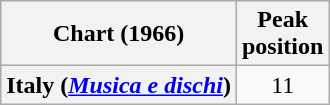<table class="wikitable plainrowheaders" style="text-align:center">
<tr>
<th scope="col">Chart (1966)</th>
<th scope="col">Peak<br>position</th>
</tr>
<tr>
<th scope="row">Italy (<em><a href='#'>Musica e dischi</a></em>)</th>
<td>11</td>
</tr>
</table>
